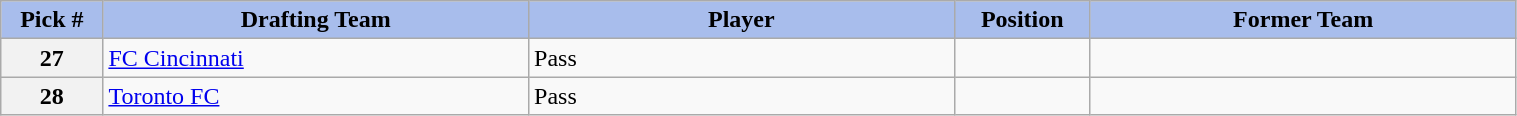<table class="wikitable sortable" style="width: 80%">
<tr>
<th style="background:#A8BDEC;" width=6%>Pick #</th>
<th width=25% style="background:#A8BDEC;">Drafting Team</th>
<th width=25% style="background:#A8BDEC;">Player</th>
<th width=8% style="background:#A8BDEC;">Position</th>
<th width=25% style="background:#A8BDEC;">Former Team</th>
</tr>
<tr>
<th>27</th>
<td><a href='#'>FC Cincinnati</a></td>
<td>Pass</td>
<td></td>
<td></td>
</tr>
<tr>
<th>28</th>
<td><a href='#'>Toronto FC</a></td>
<td>Pass</td>
<td></td>
<td></td>
</tr>
</table>
